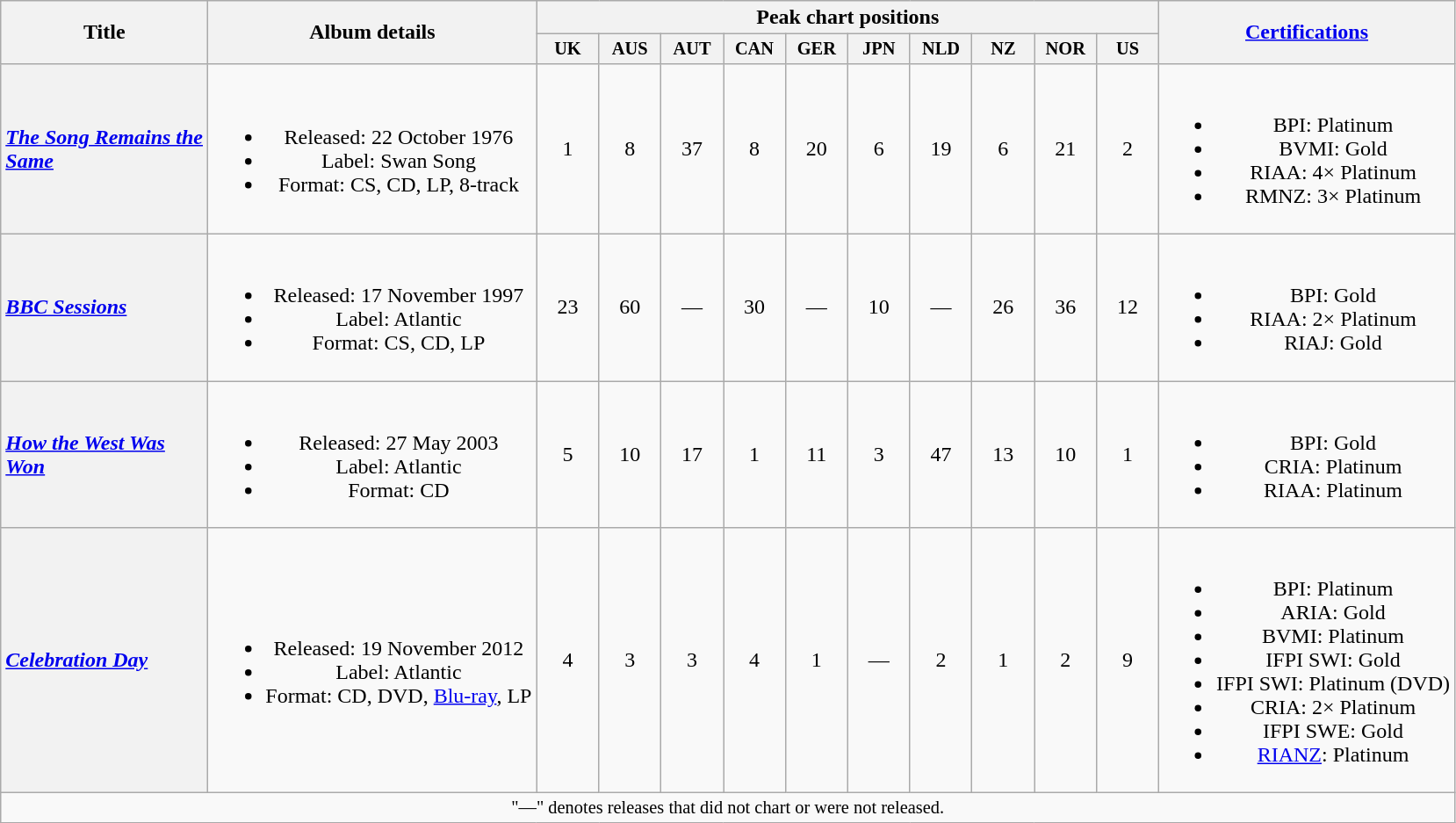<table class="wikitable plainrowheaders" style="text-align:center;">
<tr>
<th scope="col" rowspan="2" style="width:150px;">Title</th>
<th scope="col" rowspan="2">Album details</th>
<th scope="col" colspan="10">Peak chart positions</th>
<th scope="col" rowspan="2"><a href='#'>Certifications</a></th>
</tr>
<tr>
<th style="width:3em;font-size:85%">UK<br></th>
<th style="width:3em;font-size:85%">AUS<br></th>
<th style="width:3em;font-size:85%">AUT<br></th>
<th style="width:3em;font-size:85%">CAN<br></th>
<th style="width:3em;font-size:85%">GER<br></th>
<th style="width:3em;font-size:85%">JPN<br></th>
<th style="width:3em;font-size:85%">NLD<br></th>
<th style="width:3em;font-size:85%">NZ<br></th>
<th style="width:3em;font-size:85%">NOR<br></th>
<th style="width:3em;font-size:85%">US<br></th>
</tr>
<tr>
<th scope="row" style="text-align:left"><em><a href='#'>The Song Remains the Same</a></em></th>
<td><br><ul><li>Released: 22 October 1976</li><li>Label: Swan Song</li><li>Format: CS, CD, LP, 8-track</li></ul></td>
<td>1</td>
<td>8</td>
<td>37</td>
<td>8</td>
<td>20</td>
<td>6</td>
<td>19</td>
<td>6</td>
<td>21</td>
<td>2</td>
<td><br><ul><li>BPI: Platinum</li><li>BVMI: Gold</li><li>RIAA: 4× Platinum</li><li>RMNZ: 3× Platinum</li></ul></td>
</tr>
<tr>
<th scope="row" style="text-align:left"><em><a href='#'>BBC Sessions</a></em></th>
<td><br><ul><li>Released: 17 November 1997</li><li>Label: Atlantic</li><li>Format: CS, CD, LP</li></ul></td>
<td>23</td>
<td>60</td>
<td>—</td>
<td>30</td>
<td>—</td>
<td>10</td>
<td>—</td>
<td>26</td>
<td>36</td>
<td>12</td>
<td><br><ul><li>BPI: Gold</li><li>RIAA: 2× Platinum</li><li>RIAJ: Gold</li></ul></td>
</tr>
<tr>
<th scope="row" style="text-align:left"><em><a href='#'>How the West Was Won</a></em></th>
<td><br><ul><li>Released: 27 May 2003</li><li>Label: Atlantic</li><li>Format: CD</li></ul></td>
<td>5</td>
<td>10</td>
<td>17</td>
<td>1</td>
<td>11</td>
<td>3</td>
<td>47</td>
<td>13</td>
<td>10</td>
<td>1</td>
<td><br><ul><li>BPI: Gold</li><li>CRIA: Platinum</li><li>RIAA: Platinum</li></ul></td>
</tr>
<tr>
<th scope="row" style="text-align:left"><em><a href='#'>Celebration Day</a></em></th>
<td><br><ul><li>Released: 19 November 2012</li><li>Label: Atlantic</li><li>Format: CD, DVD, <a href='#'>Blu-ray</a>, LP</li></ul></td>
<td>4</td>
<td>3</td>
<td>3</td>
<td>4</td>
<td>1</td>
<td>—</td>
<td>2</td>
<td>1</td>
<td>2</td>
<td>9</td>
<td><br><ul><li>BPI: Platinum</li><li>ARIA: Gold</li><li>BVMI: Platinum</li><li>IFPI SWI: Gold</li><li>IFPI SWI: Platinum (DVD)</li><li>CRIA: 2× Platinum</li><li>IFPI SWE: Gold</li><li><a href='#'>RIANZ</a>: Platinum</li></ul></td>
</tr>
<tr>
<td colspan="23" style="text-align:center; font-size:85%;">"—" denotes releases that did not chart or were not released.</td>
</tr>
</table>
